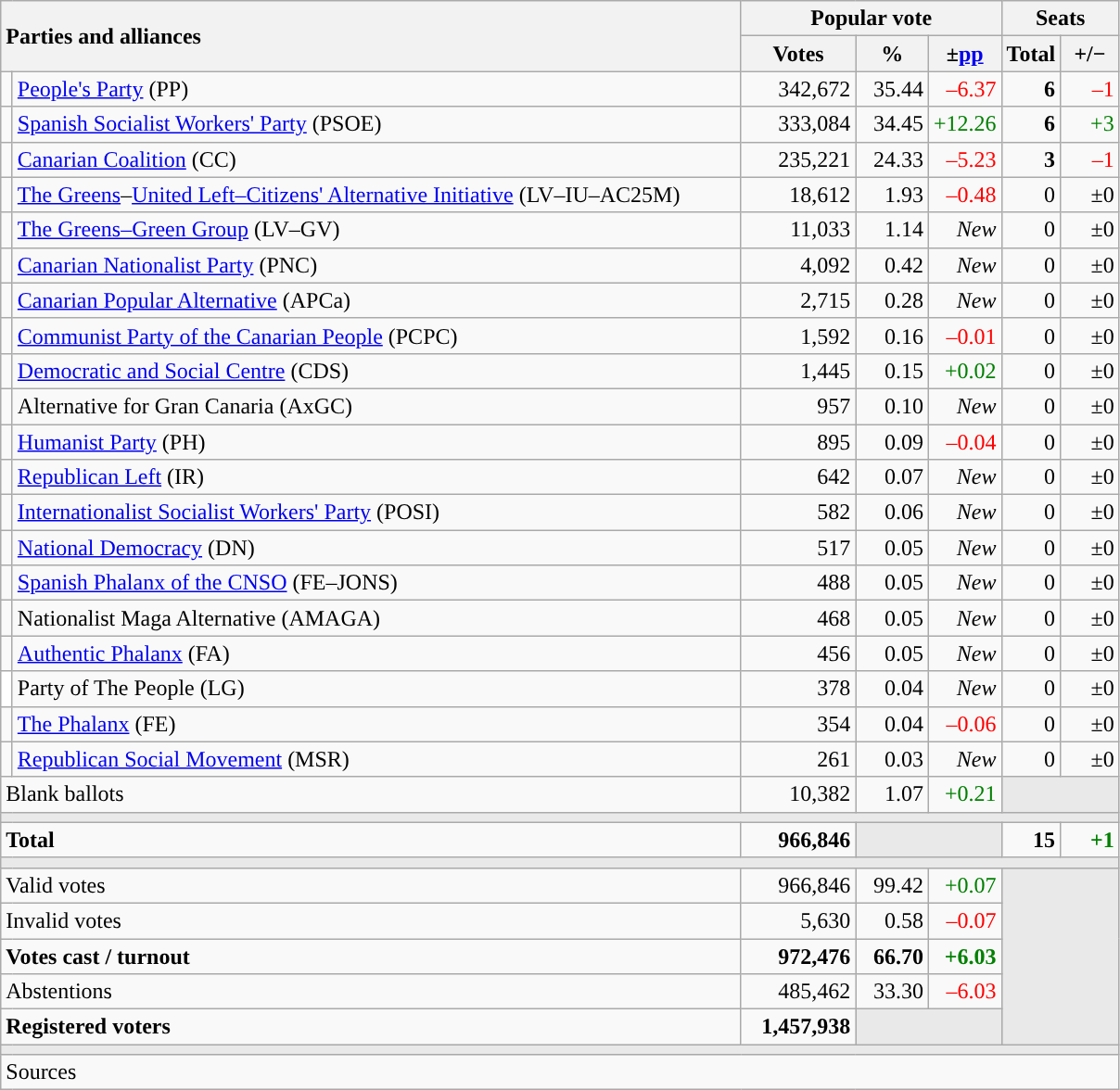<table class="wikitable" style="text-align:right;">
<tr>
<th style="text-align:left;" rowspan="2" colspan="2" width="525">Parties and alliances</th>
<th colspan="3">Popular vote</th>
<th colspan="2">Seats</th>
</tr>
<tr>
<th width="75">Votes</th>
<th width="45">%</th>
<th width="45">±<a href='#'>pp</a></th>
<th width="35">Total</th>
<th width="35">+/−</th>
</tr>
<tr>
<td width="1" style="color:inherit;background:"></td>
<td align="left"><a href='#'>People's Party</a> (PP)</td>
<td>342,672</td>
<td>35.44</td>
<td style="color:red;">–6.37</td>
<td><strong>6</strong></td>
<td style="color:red;">–1</td>
</tr>
<tr>
<td style="color:inherit;background:"></td>
<td align="left"><a href='#'>Spanish Socialist Workers' Party</a> (PSOE)</td>
<td>333,084</td>
<td>34.45</td>
<td style="color:green;">+12.26</td>
<td><strong>6</strong></td>
<td style="color:green;">+3</td>
</tr>
<tr>
<td style="color:inherit;background:"></td>
<td align="left"><a href='#'>Canarian Coalition</a> (CC)</td>
<td>235,221</td>
<td>24.33</td>
<td style="color:red;">–5.23</td>
<td><strong>3</strong></td>
<td style="color:red;">–1</td>
</tr>
<tr>
<td style="color:inherit;background:"></td>
<td align="left"><a href='#'>The Greens</a>–<a href='#'>United Left–Citizens' Alternative Initiative</a> (LV–IU–AC25M)</td>
<td>18,612</td>
<td>1.93</td>
<td style="color:red;">–0.48</td>
<td>0</td>
<td>±0</td>
</tr>
<tr>
<td style="color:inherit;background:"></td>
<td align="left"><a href='#'>The Greens–Green Group</a> (LV–GV)</td>
<td>11,033</td>
<td>1.14</td>
<td><em>New</em></td>
<td>0</td>
<td>±0</td>
</tr>
<tr>
<td style="color:inherit;background:"></td>
<td align="left"><a href='#'>Canarian Nationalist Party</a> (PNC)</td>
<td>4,092</td>
<td>0.42</td>
<td><em>New</em></td>
<td>0</td>
<td>±0</td>
</tr>
<tr>
<td style="color:inherit;background:"></td>
<td align="left"><a href='#'>Canarian Popular Alternative</a> (APCa)</td>
<td>2,715</td>
<td>0.28</td>
<td><em>New</em></td>
<td>0</td>
<td>±0</td>
</tr>
<tr>
<td style="color:inherit;background:"></td>
<td align="left"><a href='#'>Communist Party of the Canarian People</a> (PCPC)</td>
<td>1,592</td>
<td>0.16</td>
<td style="color:red;">–0.01</td>
<td>0</td>
<td>±0</td>
</tr>
<tr>
<td style="color:inherit;background:"></td>
<td align="left"><a href='#'>Democratic and Social Centre</a> (CDS)</td>
<td>1,445</td>
<td>0.15</td>
<td style="color:green;">+0.02</td>
<td>0</td>
<td>±0</td>
</tr>
<tr>
<td style="color:inherit;background:"></td>
<td align="left">Alternative for Gran Canaria (AxGC)</td>
<td>957</td>
<td>0.10</td>
<td><em>New</em></td>
<td>0</td>
<td>±0</td>
</tr>
<tr>
<td style="color:inherit;background:"></td>
<td align="left"><a href='#'>Humanist Party</a> (PH)</td>
<td>895</td>
<td>0.09</td>
<td style="color:red;">–0.04</td>
<td>0</td>
<td>±0</td>
</tr>
<tr>
<td style="color:inherit;background:"></td>
<td align="left"><a href='#'>Republican Left</a> (IR)</td>
<td>642</td>
<td>0.07</td>
<td><em>New</em></td>
<td>0</td>
<td>±0</td>
</tr>
<tr>
<td style="color:inherit;background:"></td>
<td align="left"><a href='#'>Internationalist Socialist Workers' Party</a> (POSI)</td>
<td>582</td>
<td>0.06</td>
<td><em>New</em></td>
<td>0</td>
<td>±0</td>
</tr>
<tr>
<td style="color:inherit;background:"></td>
<td align="left"><a href='#'>National Democracy</a> (DN)</td>
<td>517</td>
<td>0.05</td>
<td><em>New</em></td>
<td>0</td>
<td>±0</td>
</tr>
<tr>
<td style="color:inherit;background:"></td>
<td align="left"><a href='#'>Spanish Phalanx of the CNSO</a> (FE–JONS)</td>
<td>488</td>
<td>0.05</td>
<td><em>New</em></td>
<td>0</td>
<td>±0</td>
</tr>
<tr>
<td style="color:inherit;background:"></td>
<td align="left">Nationalist Maga Alternative (AMAGA)</td>
<td>468</td>
<td>0.05</td>
<td><em>New</em></td>
<td>0</td>
<td>±0</td>
</tr>
<tr>
<td style="color:inherit;background:"></td>
<td align="left"><a href='#'>Authentic Phalanx</a> (FA)</td>
<td>456</td>
<td>0.05</td>
<td><em>New</em></td>
<td>0</td>
<td>±0</td>
</tr>
<tr>
<td bgcolor="white"></td>
<td align="left">Party of The People (LG)</td>
<td>378</td>
<td>0.04</td>
<td><em>New</em></td>
<td>0</td>
<td>±0</td>
</tr>
<tr>
<td style="color:inherit;background:"></td>
<td align="left"><a href='#'>The Phalanx</a> (FE)</td>
<td>354</td>
<td>0.04</td>
<td style="color:red;">–0.06</td>
<td>0</td>
<td>±0</td>
</tr>
<tr>
<td style="color:inherit;background:"></td>
<td align="left"><a href='#'>Republican Social Movement</a> (MSR)</td>
<td>261</td>
<td>0.03</td>
<td><em>New</em></td>
<td>0</td>
<td>±0</td>
</tr>
<tr>
<td align="left" colspan="2">Blank ballots</td>
<td>10,382</td>
<td>1.07</td>
<td style="color:green;">+0.21</td>
<td bgcolor="#E9E9E9" colspan="2"></td>
</tr>
<tr>
<td colspan="7" bgcolor="#E9E9E9"></td>
</tr>
<tr style="font-weight:bold;">
<td align="left" colspan="2">Total</td>
<td>966,846</td>
<td bgcolor="#E9E9E9" colspan="2"></td>
<td>15</td>
<td style="color:green;">+1</td>
</tr>
<tr>
<td colspan="7" bgcolor="#E9E9E9"></td>
</tr>
<tr>
<td align="left" colspan="2">Valid votes</td>
<td>966,846</td>
<td>99.42</td>
<td style="color:green;">+0.07</td>
<td bgcolor="#E9E9E9" colspan="2" rowspan="5"></td>
</tr>
<tr>
<td align="left" colspan="2">Invalid votes</td>
<td>5,630</td>
<td>0.58</td>
<td style="color:red;">–0.07</td>
</tr>
<tr style="font-weight:bold;">
<td align="left" colspan="2">Votes cast / turnout</td>
<td>972,476</td>
<td>66.70</td>
<td style="color:green;">+6.03</td>
</tr>
<tr>
<td align="left" colspan="2">Abstentions</td>
<td>485,462</td>
<td>33.30</td>
<td style="color:red;">–6.03</td>
</tr>
<tr style="font-weight:bold;">
<td align="left" colspan="2">Registered voters</td>
<td>1,457,938</td>
<td bgcolor="#E9E9E9" colspan="2"></td>
</tr>
<tr>
<td colspan="7" bgcolor="#E9E9E9"></td>
</tr>
<tr>
<td align="left" colspan="7">Sources</td>
</tr>
</table>
